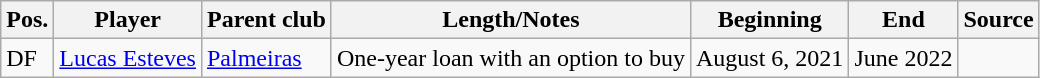<table class="wikitable sortable" style="text-align: left">
<tr>
<th><strong>Pos.</strong></th>
<th><strong>Player</strong></th>
<th><strong>Parent club</strong></th>
<th><strong>Length/Notes</strong></th>
<th><strong>Beginning</strong></th>
<th><strong>End</strong></th>
<th><strong>Source</strong></th>
</tr>
<tr>
<td>DF</td>
<td> <a href='#'>Lucas Esteves</a></td>
<td> <a href='#'>Palmeiras</a></td>
<td>One-year loan with an option to buy</td>
<td>August 6, 2021</td>
<td>June 2022</td>
<td></td>
</tr>
</table>
